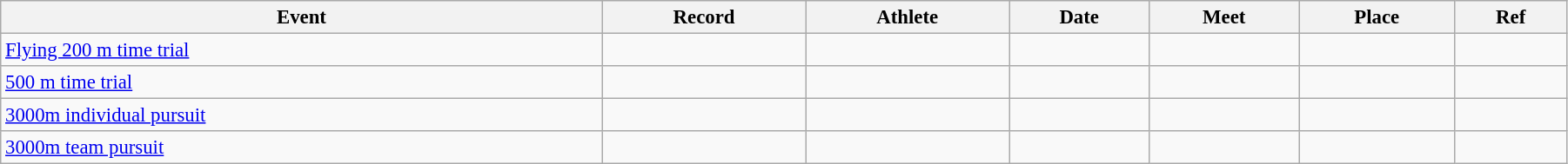<table class="wikitable" style="font-size:95%; width: 95%;">
<tr>
<th>Event</th>
<th>Record</th>
<th>Athlete</th>
<th>Date</th>
<th>Meet</th>
<th>Place</th>
<th>Ref</th>
</tr>
<tr>
<td><a href='#'>Flying 200 m time trial</a></td>
<td></td>
<td></td>
<td></td>
<td></td>
<td></td>
<td></td>
</tr>
<tr>
<td><a href='#'>500 m time trial</a></td>
<td></td>
<td></td>
<td></td>
<td></td>
<td></td>
<td></td>
</tr>
<tr>
<td><a href='#'>3000m individual pursuit</a></td>
<td></td>
<td></td>
<td></td>
<td></td>
<td></td>
<td></td>
</tr>
<tr>
<td><a href='#'>3000m team pursuit</a></td>
<td></td>
<td></td>
<td></td>
<td></td>
<td></td>
<td></td>
</tr>
</table>
